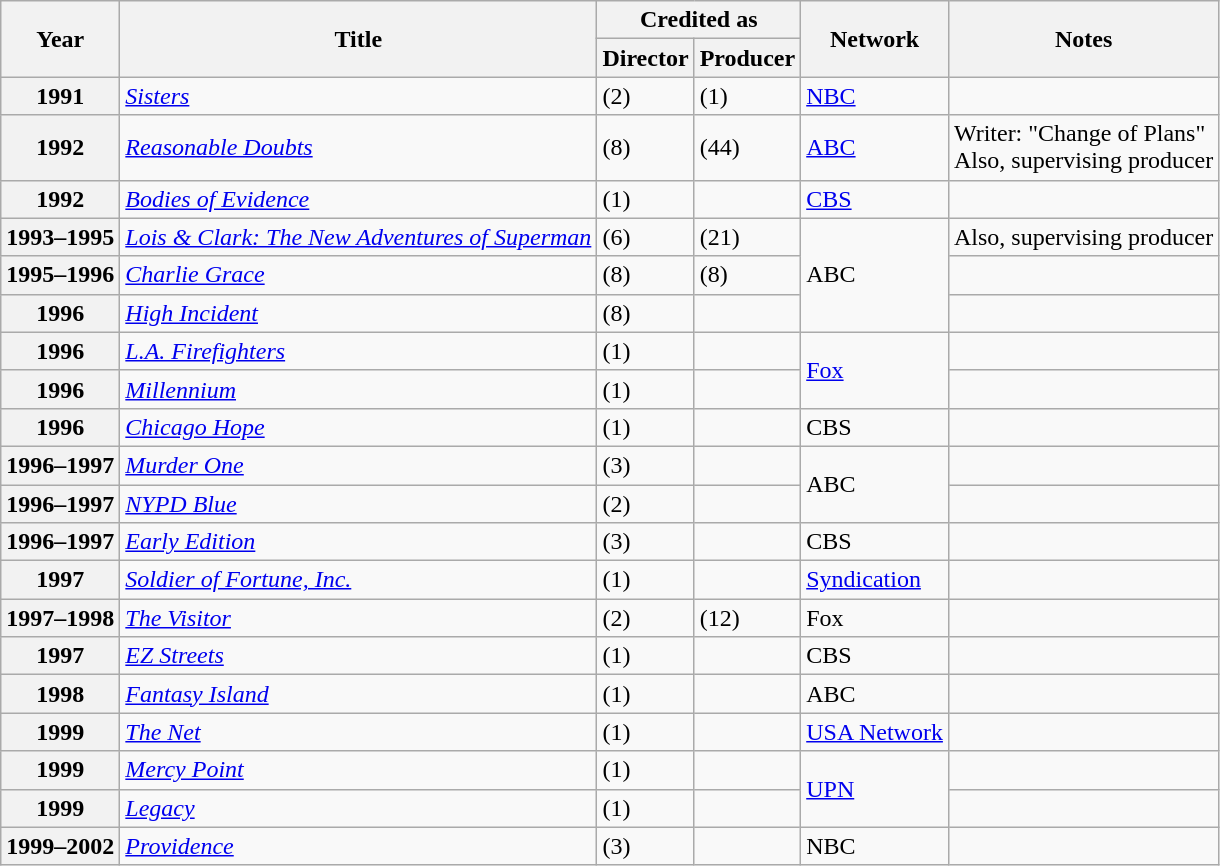<table class="wikitable plainrowheaders unsortable">
<tr>
<th rowspan="2" scope="col">Year</th>
<th rowspan="2" scope="col">Title</th>
<th colspan="2" scope="col">Credited as</th>
<th rowspan="2" scope="col">Network</th>
<th rowspan="2" scope="col" class="unsortable">Notes</th>
</tr>
<tr>
<th>Director</th>
<th>Producer</th>
</tr>
<tr>
<th>1991</th>
<td scope="row"><em><a href='#'>Sisters</a></em></td>
<td> (2)</td>
<td> (1)</td>
<td><a href='#'>NBC</a></td>
<td></td>
</tr>
<tr>
<th>1992</th>
<td scope="row"><em><a href='#'>Reasonable Doubts</a></em></td>
<td> (8)</td>
<td> (44)</td>
<td><a href='#'>ABC</a></td>
<td>Writer: "Change of Plans" <br> Also, supervising producer</td>
</tr>
<tr>
<th>1992</th>
<td scope="row"><em><a href='#'>Bodies of Evidence</a></em></td>
<td> (1)</td>
<td></td>
<td><a href='#'>CBS</a></td>
<td></td>
</tr>
<tr>
<th>1993–1995</th>
<td scope="row"><em><a href='#'>Lois & Clark: The New Adventures of Superman</a></em></td>
<td> (6)</td>
<td> (21)</td>
<td rowspan="3">ABC</td>
<td>Also, supervising producer</td>
</tr>
<tr>
<th>1995–1996</th>
<td scope="row"><em><a href='#'>Charlie Grace</a></em></td>
<td> (8)</td>
<td> (8)</td>
<td></td>
</tr>
<tr>
<th>1996</th>
<td scope="row"><em><a href='#'>High Incident</a></em></td>
<td> (8)</td>
<td></td>
<td></td>
</tr>
<tr>
<th>1996</th>
<td scope="row"><em><a href='#'>L.A. Firefighters</a></em></td>
<td> (1)</td>
<td></td>
<td rowspan="2"><a href='#'>Fox</a></td>
<td></td>
</tr>
<tr>
<th>1996</th>
<td scope="row"><em><a href='#'>Millennium</a></em></td>
<td> (1)</td>
<td></td>
<td></td>
</tr>
<tr>
<th>1996</th>
<td scope="row"><em><a href='#'>Chicago Hope</a></em></td>
<td> (1)</td>
<td></td>
<td>CBS</td>
<td></td>
</tr>
<tr>
<th>1996–1997</th>
<td scope="row"><em><a href='#'>Murder One</a></em></td>
<td> (3)</td>
<td></td>
<td rowspan="2">ABC</td>
<td></td>
</tr>
<tr>
<th>1996–1997</th>
<td scope="row"><em><a href='#'>NYPD Blue</a></em></td>
<td> (2)</td>
<td></td>
<td></td>
</tr>
<tr>
<th>1996–1997</th>
<td scope="row"><em><a href='#'>Early Edition</a></em></td>
<td> (3)</td>
<td></td>
<td>CBS</td>
<td></td>
</tr>
<tr>
<th>1997</th>
<td scope="row"><em><a href='#'>Soldier of Fortune, Inc.</a></em></td>
<td> (1)</td>
<td></td>
<td><a href='#'>Syndication</a></td>
<td></td>
</tr>
<tr>
<th>1997–1998</th>
<td scope="row"><em><a href='#'>The Visitor</a></em></td>
<td> (2)</td>
<td> (12)</td>
<td>Fox</td>
<td></td>
</tr>
<tr>
<th>1997</th>
<td scope="row"><em><a href='#'>EZ Streets</a></em></td>
<td> (1)</td>
<td></td>
<td>CBS</td>
<td></td>
</tr>
<tr>
<th>1998</th>
<td scope="row"><em><a href='#'>Fantasy Island</a></em></td>
<td> (1)</td>
<td></td>
<td>ABC</td>
<td></td>
</tr>
<tr>
<th>1999</th>
<td scope="row"><em><a href='#'>The Net</a></em></td>
<td> (1)</td>
<td></td>
<td><a href='#'>USA Network</a></td>
<td></td>
</tr>
<tr>
<th>1999</th>
<td scope="row"><em><a href='#'>Mercy Point</a></em></td>
<td> (1)</td>
<td></td>
<td rowspan="2"><a href='#'>UPN</a></td>
<td></td>
</tr>
<tr>
<th>1999</th>
<td scope="row"><em><a href='#'>Legacy</a></em></td>
<td> (1)</td>
<td></td>
<td></td>
</tr>
<tr>
<th>1999–2002</th>
<td scope="row"><em><a href='#'>Providence</a></em></td>
<td> (3)</td>
<td></td>
<td>NBC</td>
<td></td>
</tr>
</table>
